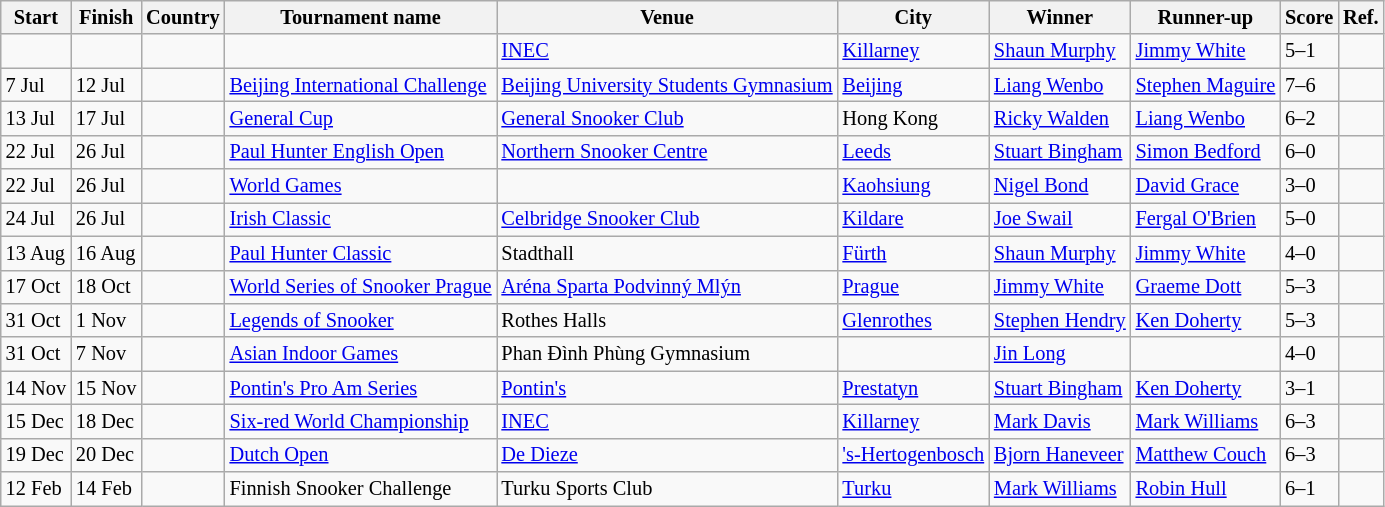<table class="wikitable sortable" style="font-size: 85%">
<tr>
<th>Start</th>
<th>Finish</th>
<th>Country</th>
<th>Tournament name</th>
<th>Venue</th>
<th>City</th>
<th>Winner</th>
<th>Runner-up</th>
<th>Score</th>
<th>Ref.</th>
</tr>
<tr>
<td></td>
<td></td>
<td></td>
<td></td>
<td><a href='#'>INEC</a></td>
<td><a href='#'>Killarney</a></td>
<td> <a href='#'>Shaun Murphy</a></td>
<td> <a href='#'>Jimmy White</a></td>
<td>5–1</td>
<td></td>
</tr>
<tr>
<td>7 Jul</td>
<td>12 Jul</td>
<td></td>
<td><a href='#'>Beijing International Challenge</a></td>
<td><a href='#'>Beijing University Students Gymnasium</a></td>
<td><a href='#'>Beijing</a></td>
<td> <a href='#'>Liang Wenbo</a></td>
<td> <a href='#'>Stephen Maguire</a></td>
<td>7–6</td>
<td></td>
</tr>
<tr>
<td>13 Jul</td>
<td>17 Jul</td>
<td></td>
<td><a href='#'>General Cup</a></td>
<td><a href='#'>General Snooker Club</a></td>
<td>Hong Kong</td>
<td> <a href='#'>Ricky Walden</a></td>
<td> <a href='#'>Liang Wenbo</a></td>
<td>6–2</td>
<td></td>
</tr>
<tr>
<td>22 Jul</td>
<td>26 Jul</td>
<td></td>
<td><a href='#'>Paul Hunter English Open</a></td>
<td><a href='#'>Northern Snooker Centre</a></td>
<td><a href='#'>Leeds</a></td>
<td> <a href='#'>Stuart Bingham</a></td>
<td> <a href='#'>Simon Bedford</a></td>
<td>6–0</td>
<td></td>
</tr>
<tr>
<td>22 Jul</td>
<td>26 Jul</td>
<td></td>
<td><a href='#'>World Games</a></td>
<td></td>
<td><a href='#'>Kaohsiung</a></td>
<td> <a href='#'>Nigel Bond</a></td>
<td> <a href='#'>David Grace</a></td>
<td>3–0</td>
<td></td>
</tr>
<tr>
<td>24 Jul</td>
<td>26 Jul</td>
<td></td>
<td><a href='#'>Irish Classic</a></td>
<td><a href='#'>Celbridge Snooker Club</a></td>
<td><a href='#'>Kildare</a></td>
<td> <a href='#'>Joe Swail</a></td>
<td> <a href='#'>Fergal O'Brien</a></td>
<td>5–0</td>
<td></td>
</tr>
<tr>
<td>13 Aug</td>
<td>16 Aug</td>
<td></td>
<td><a href='#'>Paul Hunter Classic</a></td>
<td>Stadthall</td>
<td><a href='#'>Fürth</a></td>
<td> <a href='#'>Shaun Murphy</a></td>
<td> <a href='#'>Jimmy White</a></td>
<td>4–0</td>
<td></td>
</tr>
<tr>
<td>17 Oct</td>
<td>18 Oct</td>
<td></td>
<td><a href='#'>World Series of Snooker Prague</a></td>
<td><a href='#'>Aréna Sparta Podvinný Mlýn</a></td>
<td><a href='#'>Prague</a></td>
<td> <a href='#'>Jimmy White</a></td>
<td> <a href='#'>Graeme Dott</a></td>
<td>5–3</td>
<td></td>
</tr>
<tr>
<td>31 Oct</td>
<td>1 Nov</td>
<td></td>
<td><a href='#'>Legends of Snooker</a></td>
<td>Rothes Halls</td>
<td><a href='#'>Glenrothes</a></td>
<td> <a href='#'>Stephen Hendry</a></td>
<td> <a href='#'>Ken Doherty</a></td>
<td>5–3</td>
<td></td>
</tr>
<tr>
<td>31 Oct</td>
<td>7 Nov</td>
<td></td>
<td><a href='#'>Asian Indoor Games</a></td>
<td>Phan Đình Phùng Gymnasium</td>
<td></td>
<td> <a href='#'>Jin Long</a></td>
<td></td>
<td>4–0</td>
<td></td>
</tr>
<tr>
<td>14 Nov</td>
<td>15 Nov</td>
<td></td>
<td><a href='#'>Pontin's Pro Am Series</a></td>
<td><a href='#'>Pontin's</a></td>
<td><a href='#'>Prestatyn</a></td>
<td> <a href='#'>Stuart Bingham</a></td>
<td> <a href='#'>Ken Doherty</a></td>
<td>3–1</td>
<td></td>
</tr>
<tr>
<td>15 Dec</td>
<td>18 Dec</td>
<td></td>
<td><a href='#'>Six-red World Championship</a></td>
<td><a href='#'>INEC</a></td>
<td><a href='#'>Killarney</a></td>
<td> <a href='#'>Mark Davis</a></td>
<td> <a href='#'>Mark Williams</a></td>
<td>6–3</td>
<td></td>
</tr>
<tr>
<td>19 Dec</td>
<td>20 Dec</td>
<td></td>
<td><a href='#'>Dutch Open</a></td>
<td><a href='#'>De Dieze</a></td>
<td><a href='#'>'s-Hertogenbosch</a></td>
<td> <a href='#'>Bjorn Haneveer</a></td>
<td> <a href='#'>Matthew Couch</a></td>
<td>6–3</td>
<td></td>
</tr>
<tr>
<td>12 Feb</td>
<td>14 Feb</td>
<td></td>
<td>Finnish Snooker Challenge</td>
<td>Turku Sports Club</td>
<td><a href='#'>Turku</a></td>
<td> <a href='#'>Mark Williams</a></td>
<td> <a href='#'>Robin Hull</a></td>
<td>6–1</td>
<td></td>
</tr>
</table>
